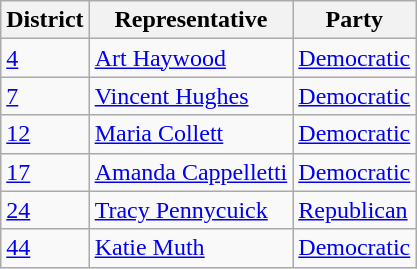<table class="wikitable">
<tr>
<th>District</th>
<th>Representative</th>
<th>Party</th>
</tr>
<tr>
<td><a href='#'>4</a></td>
<td><a href='#'>Art Haywood</a></td>
<td><a href='#'>Democratic</a></td>
</tr>
<tr>
<td><a href='#'>7</a></td>
<td><a href='#'>Vincent Hughes</a></td>
<td><a href='#'>Democratic</a></td>
</tr>
<tr>
<td><a href='#'>12</a></td>
<td><a href='#'>Maria Collett</a></td>
<td><a href='#'>Democratic</a></td>
</tr>
<tr>
<td><a href='#'>17</a></td>
<td><a href='#'>Amanda Cappelletti</a></td>
<td><a href='#'>Democratic</a></td>
</tr>
<tr>
<td><a href='#'>24</a></td>
<td><a href='#'>Tracy Pennycuick</a></td>
<td><a href='#'>Republican</a></td>
</tr>
<tr>
<td><a href='#'>44</a></td>
<td><a href='#'>Katie Muth</a></td>
<td><a href='#'>Democratic</a></td>
</tr>
</table>
